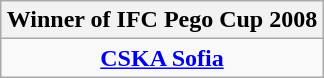<table class="wikitable" style="text-align: 300; margin: 0 auto;">
<tr>
<th>Winner of IFC Pego Cup 2008</th>
</tr>
<tr>
<td style="text-align:center;"><strong><a href='#'>CSKA Sofia</a></strong></td>
</tr>
</table>
